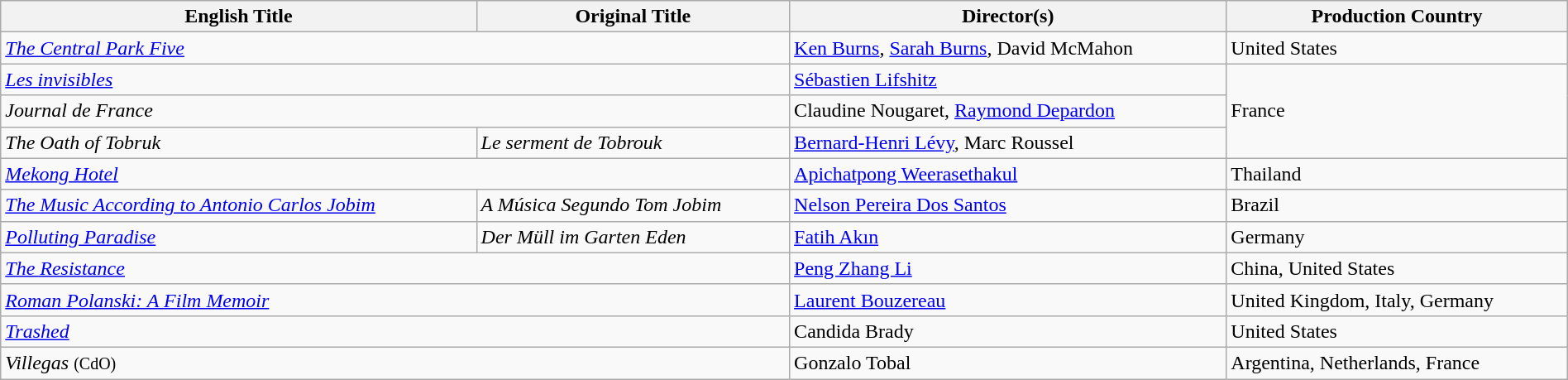<table class="wikitable" style="width:100%; margin-bottom:2px" cellpadding="5">
<tr>
<th scope="col">English Title</th>
<th scope="col">Original Title</th>
<th scope="col">Director(s)</th>
<th scope="col">Production Country</th>
</tr>
<tr>
<td colspan=2 data-sort-value="Central Park"><em><a href='#'>The Central Park Five</a></em></td>
<td data-sort-value="Burns"><a href='#'>Ken Burns</a>, <a href='#'>Sarah Burns</a>, David McMahon</td>
<td>United States</td>
</tr>
<tr>
<td colspan="2" data-sort-value="Invisibles"><em><a href='#'>Les invisibles</a></em></td>
<td data-sort-value="Lifshitz"><a href='#'>Sébastien Lifshitz</a></td>
<td rowspan="3">France</td>
</tr>
<tr>
<td colspan=2><em>Journal de France</em></td>
<td data-sort-value="Nougaret">Claudine Nougaret, <a href='#'>Raymond Depardon</a></td>
</tr>
<tr>
<td><em>The Oath of Tobruk</em></td>
<td data-sort-value="Serment"><em>Le serment de Tobrouk</em></td>
<td data-sort-value="Lévy"><a href='#'>Bernard-Henri Lévy</a>, Marc Roussel</td>
</tr>
<tr>
<td colspan=2><em><a href='#'>Mekong Hotel</a></em></td>
<td data-sort-value="Weerasethakul"><a href='#'>Apichatpong Weerasethakul</a></td>
<td>Thailand</td>
</tr>
<tr>
<td data-sort-value="Music"><em><a href='#'>The Music According to Antonio Carlos Jobim</a></em></td>
<td data-sort-value="Musica"><em>A Música Segundo Tom Jobim</em></td>
<td data-sort-value="Santos"><a href='#'>Nelson Pereira Dos Santos</a></td>
<td>Brazil</td>
</tr>
<tr>
<td><em><a href='#'>Polluting Paradise</a></em></td>
<td data-sort-value="Mull"><em>Der Müll im Garten Eden</em></td>
<td data-sort-value="Akın"><a href='#'>Fatih Akın</a></td>
<td>Germany</td>
</tr>
<tr>
<td colspan=2 data-sort-value="Resistance"><em><a href='#'>The Resistance</a></em></td>
<td><a href='#'>Peng Zhang Li</a></td>
<td>China, United States</td>
</tr>
<tr>
<td colspan=2><em><a href='#'>Roman Polanski: A Film Memoir</a></em></td>
<td data-sort-value="Bouzereau"><a href='#'>Laurent Bouzereau</a></td>
<td>United Kingdom, Italy, Germany</td>
</tr>
<tr>
<td colspan=2><em><a href='#'>Trashed</a></em></td>
<td data-sort-value="Brady">Candida Brady</td>
<td>United States</td>
</tr>
<tr>
<td colspan=2><em>Villegas</em> <small>(CdO)</small></td>
<td data-sort-value="Tobal">Gonzalo Tobal</td>
<td>Argentina, Netherlands, France</td>
</tr>
</table>
